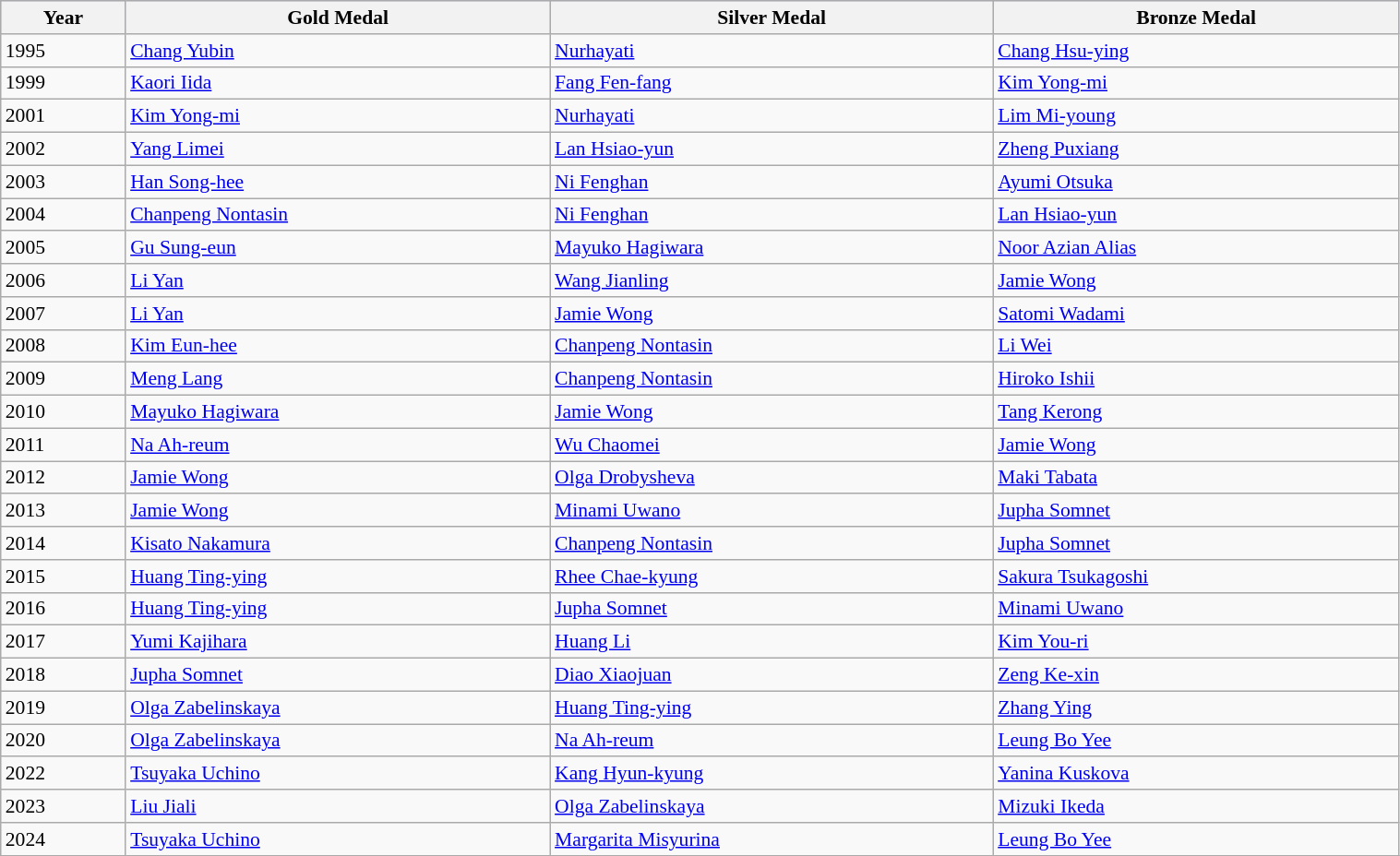<table class=wikitable style="font-size:90%" width="80%">
<tr style="background:#ccccff;">
<th>Year</th>
<th> <strong>Gold Medal</strong></th>
<th> <strong>Silver Medal</strong></th>
<th> <strong>Bronze Medal</strong></th>
</tr>
<tr>
<td>1995</td>
<td> <a href='#'>Chang Yubin</a></td>
<td> <a href='#'>Nurhayati</a></td>
<td> <a href='#'>Chang Hsu-ying</a></td>
</tr>
<tr>
<td>1999</td>
<td> <a href='#'>Kaori Iida</a></td>
<td> <a href='#'>Fang Fen-fang</a></td>
<td> <a href='#'>Kim Yong-mi</a></td>
</tr>
<tr>
<td>2001</td>
<td> <a href='#'>Kim Yong-mi</a></td>
<td> <a href='#'>Nurhayati</a></td>
<td> <a href='#'>Lim Mi-young</a></td>
</tr>
<tr>
<td>2002</td>
<td> <a href='#'>Yang Limei</a></td>
<td> <a href='#'>Lan Hsiao-yun</a></td>
<td> <a href='#'>Zheng Puxiang</a></td>
</tr>
<tr>
<td>2003</td>
<td> <a href='#'>Han Song-hee</a></td>
<td> <a href='#'>Ni Fenghan</a></td>
<td> <a href='#'>Ayumi Otsuka</a></td>
</tr>
<tr>
<td>2004</td>
<td> <a href='#'>Chanpeng Nontasin</a></td>
<td> <a href='#'>Ni Fenghan</a></td>
<td> <a href='#'>Lan Hsiao-yun</a></td>
</tr>
<tr>
<td>2005</td>
<td> <a href='#'>Gu Sung-eun</a></td>
<td> <a href='#'>Mayuko Hagiwara</a></td>
<td> <a href='#'>Noor Azian Alias</a></td>
</tr>
<tr>
<td>2006</td>
<td> <a href='#'>Li Yan</a></td>
<td> <a href='#'>Wang Jianling</a></td>
<td> <a href='#'>Jamie Wong</a></td>
</tr>
<tr>
<td>2007</td>
<td> <a href='#'>Li Yan</a></td>
<td> <a href='#'>Jamie Wong</a></td>
<td> <a href='#'>Satomi Wadami</a></td>
</tr>
<tr>
<td>2008</td>
<td> <a href='#'>Kim Eun-hee</a></td>
<td> <a href='#'>Chanpeng Nontasin</a></td>
<td> <a href='#'>Li Wei</a></td>
</tr>
<tr>
<td>2009</td>
<td> <a href='#'>Meng Lang</a></td>
<td> <a href='#'>Chanpeng Nontasin</a></td>
<td> <a href='#'>Hiroko Ishii</a></td>
</tr>
<tr>
<td>2010</td>
<td> <a href='#'>Mayuko Hagiwara</a></td>
<td> <a href='#'>Jamie Wong</a></td>
<td> <a href='#'>Tang Kerong</a></td>
</tr>
<tr>
<td>2011</td>
<td> <a href='#'>Na Ah-reum</a></td>
<td> <a href='#'>Wu Chaomei</a></td>
<td> <a href='#'>Jamie Wong</a></td>
</tr>
<tr>
<td>2012</td>
<td> <a href='#'>Jamie Wong</a></td>
<td> <a href='#'>Olga Drobysheva</a></td>
<td> <a href='#'>Maki Tabata</a></td>
</tr>
<tr>
<td>2013</td>
<td> <a href='#'>Jamie Wong</a></td>
<td> <a href='#'>Minami Uwano</a></td>
<td> <a href='#'>Jupha Somnet</a></td>
</tr>
<tr>
<td>2014</td>
<td> <a href='#'>Kisato Nakamura</a></td>
<td> <a href='#'>Chanpeng Nontasin</a></td>
<td> <a href='#'>Jupha Somnet</a></td>
</tr>
<tr>
<td>2015</td>
<td> <a href='#'>Huang Ting-ying</a></td>
<td> <a href='#'>Rhee Chae-kyung</a></td>
<td> <a href='#'>Sakura Tsukagoshi</a></td>
</tr>
<tr>
<td>2016</td>
<td> <a href='#'>Huang Ting-ying</a></td>
<td> <a href='#'>Jupha Somnet</a></td>
<td> <a href='#'>Minami Uwano</a></td>
</tr>
<tr>
<td>2017</td>
<td> <a href='#'>Yumi Kajihara</a></td>
<td> <a href='#'>Huang Li</a></td>
<td> <a href='#'>Kim You-ri</a></td>
</tr>
<tr>
<td>2018</td>
<td> <a href='#'>Jupha Somnet</a></td>
<td> <a href='#'>Diao Xiaojuan</a></td>
<td> <a href='#'>Zeng Ke-xin</a></td>
</tr>
<tr>
<td>2019</td>
<td> <a href='#'>Olga Zabelinskaya</a></td>
<td> <a href='#'>Huang Ting-ying</a></td>
<td> <a href='#'>Zhang Ying</a></td>
</tr>
<tr>
<td>2020</td>
<td> <a href='#'>Olga Zabelinskaya</a></td>
<td> <a href='#'>Na Ah-reum</a></td>
<td> <a href='#'>Leung Bo Yee</a></td>
</tr>
<tr>
<td>2022</td>
<td> <a href='#'>Tsuyaka Uchino</a></td>
<td> <a href='#'>Kang Hyun-kyung</a></td>
<td> <a href='#'>Yanina Kuskova</a></td>
</tr>
<tr>
<td>2023</td>
<td> <a href='#'>Liu Jiali</a></td>
<td> <a href='#'>Olga Zabelinskaya</a></td>
<td> <a href='#'>Mizuki Ikeda</a></td>
</tr>
<tr>
<td>2024</td>
<td> <a href='#'>Tsuyaka Uchino</a></td>
<td> <a href='#'>Margarita Misyurina</a></td>
<td> <a href='#'>Leung Bo Yee</a></td>
</tr>
<tr>
</tr>
</table>
